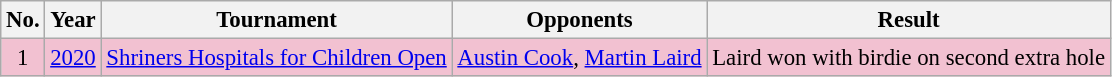<table class="wikitable" style="font-size:95%;">
<tr>
<th>No.</th>
<th>Year</th>
<th>Tournament</th>
<th>Opponents</th>
<th>Result</th>
</tr>
<tr style="background:#F2C1D1;">
<td align=center>1</td>
<td><a href='#'>2020</a></td>
<td><a href='#'>Shriners Hospitals for Children Open</a></td>
<td> <a href='#'>Austin Cook</a>,  <a href='#'>Martin Laird</a></td>
<td>Laird won with birdie on second extra hole</td>
</tr>
</table>
